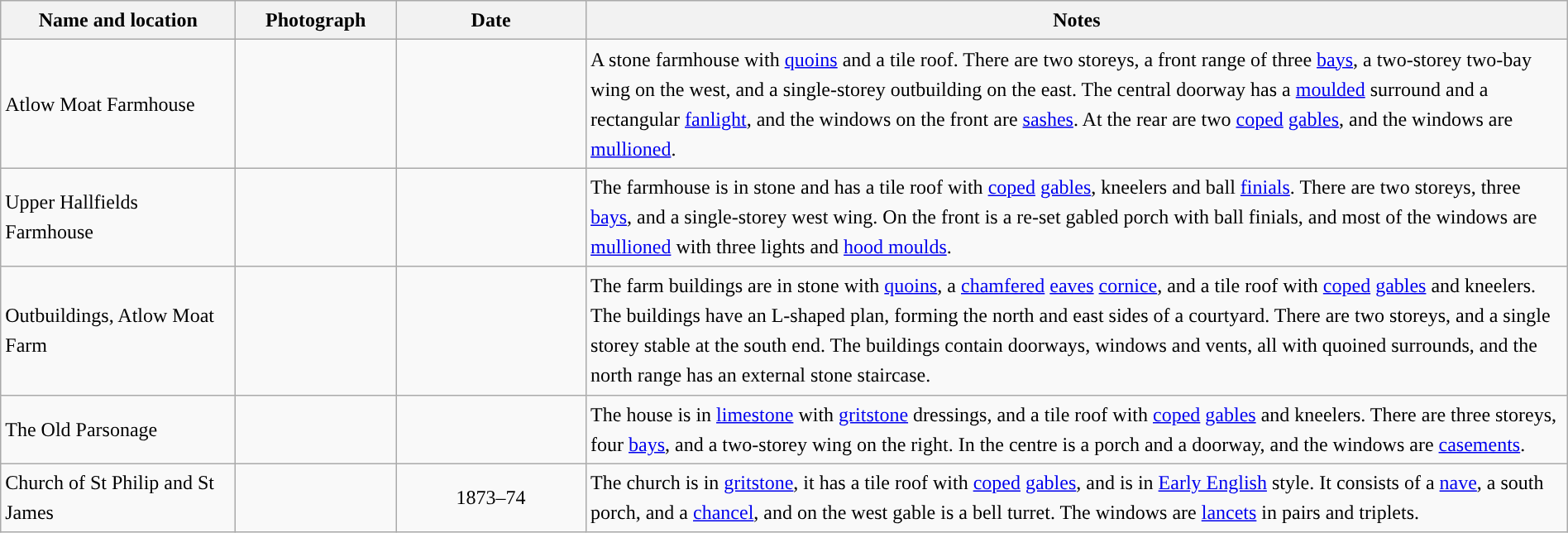<table class="wikitable sortable plainrowheaders" style="width:100%;border:0px;text-align:left;line-height:150%;">
<tr>
<th scope="col"  style="width:150px">Name and location</th>
<th scope="col"  style="width:100px" class="unsortable">Photograph</th>
<th scope="col"  style="width:120px">Date</th>
<th scope="col"  style="width:650px" class="unsortable">Notes</th>
</tr>
<tr>
<td>Atlow Moat Farmhouse<br><small></small></td>
<td></td>
<td align="center"></td>
<td>A stone farmhouse with <a href='#'>quoins</a> and a tile roof.  There are two storeys, a front range of three <a href='#'>bays</a>, a two-storey two-bay wing on the west, and a single-storey outbuilding on the east.  The central doorway has a <a href='#'>moulded</a> surround and a rectangular <a href='#'>fanlight</a>, and the windows on the front are <a href='#'>sashes</a>.  At the rear are two <a href='#'>coped</a> <a href='#'>gables</a>, and the windows are <a href='#'>mullioned</a>.</td>
</tr>
<tr>
<td>Upper Hallfields Farmhouse<br><small></small></td>
<td></td>
<td align="center"></td>
<td>The farmhouse is in stone and has a tile roof with <a href='#'>coped</a> <a href='#'>gables</a>, kneelers and ball <a href='#'>finials</a>.  There are two storeys, three <a href='#'>bays</a>, and a single-storey west wing.  On the front is a re-set gabled porch with ball finials, and most of the windows are <a href='#'>mullioned</a> with three lights and <a href='#'>hood moulds</a>.</td>
</tr>
<tr>
<td>Outbuildings, Atlow Moat Farm<br><small></small></td>
<td></td>
<td align="center"></td>
<td>The farm buildings are in stone with <a href='#'>quoins</a>, a <a href='#'>chamfered</a> <a href='#'>eaves</a> <a href='#'>cornice</a>, and a tile roof with <a href='#'>coped</a> <a href='#'>gables</a> and kneelers.  The buildings have an L-shaped plan, forming the north and east sides of a courtyard.  There are two storeys, and a single storey stable at the south end.  The buildings contain doorways, windows and vents, all with quoined surrounds, and the north range has an external stone staircase.</td>
</tr>
<tr>
<td>The Old Parsonage<br><small></small></td>
<td></td>
<td align="center"></td>
<td>The house is in <a href='#'>limestone</a> with <a href='#'>gritstone</a> dressings, and a tile roof with <a href='#'>coped</a> <a href='#'>gables</a> and kneelers.  There are three storeys, four <a href='#'>bays</a>, and a two-storey wing on the right.  In the centre is a porch and a doorway, and the windows are <a href='#'>casements</a>.</td>
</tr>
<tr>
<td>Church of St Philip and St James<br><small></small></td>
<td></td>
<td align="center">1873–74</td>
<td>The church is in <a href='#'>gritstone</a>, it has a tile roof with <a href='#'>coped</a> <a href='#'>gables</a>, and is in <a href='#'>Early English</a> style.  It consists of a <a href='#'>nave</a>, a south porch, and a <a href='#'>chancel</a>, and on the west gable is a bell turret.  The windows are <a href='#'>lancets</a> in pairs and triplets.</td>
</tr>
<tr>
</tr>
</table>
